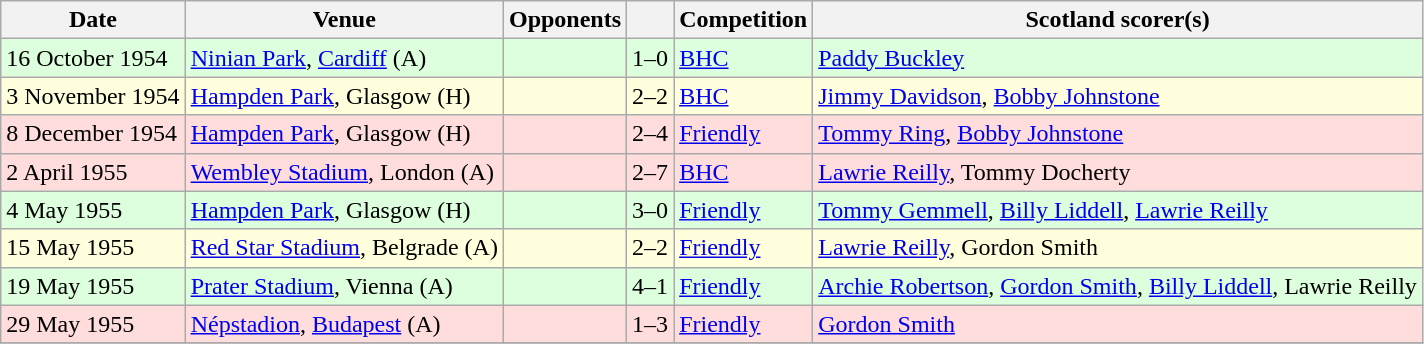<table class="wikitable">
<tr>
<th>Date</th>
<th>Venue</th>
<th>Opponents</th>
<th></th>
<th>Competition</th>
<th>Scotland scorer(s)</th>
</tr>
<tr bgcolor=#ddffdd>
<td>16 October 1954</td>
<td><a href='#'>Ninian Park</a>, <a href='#'>Cardiff</a> (A)</td>
<td></td>
<td align=center>1–0</td>
<td><a href='#'>BHC</a></td>
<td><a href='#'>Paddy Buckley</a></td>
</tr>
<tr bgcolor=#ffffdd>
<td>3 November 1954</td>
<td><a href='#'>Hampden Park</a>, Glasgow (H)</td>
<td></td>
<td align=center>2–2</td>
<td><a href='#'>BHC</a></td>
<td><a href='#'>Jimmy Davidson</a>, <a href='#'>Bobby Johnstone</a></td>
</tr>
<tr bgcolor=#ffdddd>
<td>8 December 1954</td>
<td><a href='#'>Hampden Park</a>, Glasgow (H)</td>
<td></td>
<td align=center>2–4</td>
<td><a href='#'>Friendly</a></td>
<td><a href='#'>Tommy Ring</a>, <a href='#'>Bobby Johnstone</a></td>
</tr>
<tr bgcolor=#ffdddd>
<td>2 April 1955</td>
<td><a href='#'>Wembley Stadium</a>, London (A)</td>
<td></td>
<td align=center>2–7</td>
<td><a href='#'>BHC</a></td>
<td><a href='#'>Lawrie Reilly</a>, Tommy Docherty</td>
</tr>
<tr bgcolor=#ddffdd>
<td>4 May 1955</td>
<td><a href='#'>Hampden Park</a>, Glasgow (H)</td>
<td></td>
<td align=center>3–0</td>
<td><a href='#'>Friendly</a></td>
<td><a href='#'>Tommy Gemmell</a>, <a href='#'>Billy Liddell</a>, <a href='#'>Lawrie Reilly</a></td>
</tr>
<tr bgcolor=#ffffdd>
<td>15 May 1955</td>
<td><a href='#'>Red Star Stadium</a>, Belgrade (A)</td>
<td></td>
<td align=center>2–2</td>
<td><a href='#'>Friendly</a></td>
<td><a href='#'>Lawrie Reilly</a>, Gordon Smith</td>
</tr>
<tr bgcolor=#ddffdd>
<td>19 May 1955</td>
<td><a href='#'>Prater Stadium</a>, Vienna (A)</td>
<td></td>
<td align=center>4–1</td>
<td><a href='#'>Friendly</a></td>
<td><a href='#'>Archie Robertson</a>, <a href='#'>Gordon Smith</a>, <a href='#'>Billy Liddell</a>, Lawrie Reilly</td>
</tr>
<tr bgcolor=#ffdddd>
<td>29 May 1955</td>
<td><a href='#'>Népstadion</a>, <a href='#'>Budapest</a> (A)</td>
<td></td>
<td align=center>1–3</td>
<td><a href='#'>Friendly</a></td>
<td><a href='#'>Gordon Smith</a></td>
</tr>
<tr>
</tr>
</table>
